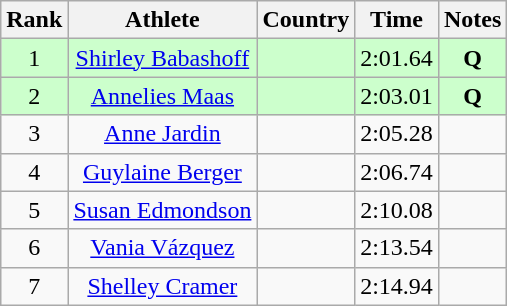<table class="wikitable sortable" style="text-align:center">
<tr>
<th>Rank</th>
<th>Athlete</th>
<th>Country</th>
<th>Time</th>
<th>Notes</th>
</tr>
<tr bgcolor=ccffcc>
<td>1</td>
<td><a href='#'>Shirley Babashoff</a></td>
<td align=left></td>
<td>2:01.64</td>
<td><strong>Q </strong></td>
</tr>
<tr bgcolor=ccffcc>
<td>2</td>
<td><a href='#'>Annelies Maas</a></td>
<td align=left></td>
<td>2:03.01</td>
<td><strong>Q </strong></td>
</tr>
<tr>
<td>3</td>
<td><a href='#'>Anne Jardin</a></td>
<td align=left></td>
<td>2:05.28</td>
<td><strong> </strong></td>
</tr>
<tr>
<td>4</td>
<td><a href='#'>Guylaine Berger</a></td>
<td align=left></td>
<td>2:06.74</td>
<td><strong> </strong></td>
</tr>
<tr>
<td>5</td>
<td><a href='#'>Susan Edmondson</a></td>
<td align=left></td>
<td>2:10.08</td>
<td><strong> </strong></td>
</tr>
<tr>
<td>6</td>
<td><a href='#'>Vania Vázquez</a></td>
<td align=left></td>
<td>2:13.54</td>
<td><strong> </strong></td>
</tr>
<tr>
<td>7</td>
<td><a href='#'>Shelley Cramer</a></td>
<td align=left></td>
<td>2:14.94</td>
<td><strong> </strong></td>
</tr>
</table>
